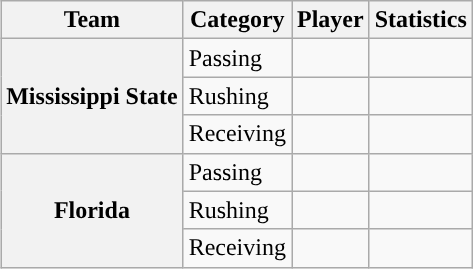<table class="wikitable" style="float:right">
<tr>
<th>Team</th>
<th>Category</th>
<th>Player</th>
<th>Statistics</th>
</tr>
<tr>
<th rowspan=3>Mississippi State</th>
<td>Passing</td>
<td></td>
<td></td>
</tr>
<tr>
<td>Rushing</td>
<td></td>
<td></td>
</tr>
<tr>
<td>Receiving</td>
<td></td>
<td></td>
</tr>
<tr>
<th rowspan=3>Florida</th>
<td>Passing</td>
<td></td>
<td></td>
</tr>
<tr>
<td>Rushing</td>
<td></td>
<td></td>
</tr>
<tr>
<td>Receiving</td>
<td></td>
<td></td>
</tr>
</table>
